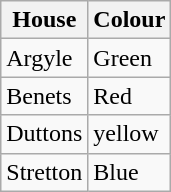<table class="wikitable">
<tr>
<th>House</th>
<th>Colour</th>
</tr>
<tr>
<td>Argyle</td>
<td>Green</td>
</tr>
<tr>
<td>Benets</td>
<td>Red</td>
</tr>
<tr>
<td>Duttons</td>
<td>yellow</td>
</tr>
<tr>
<td>Stretton</td>
<td>Blue</td>
</tr>
</table>
